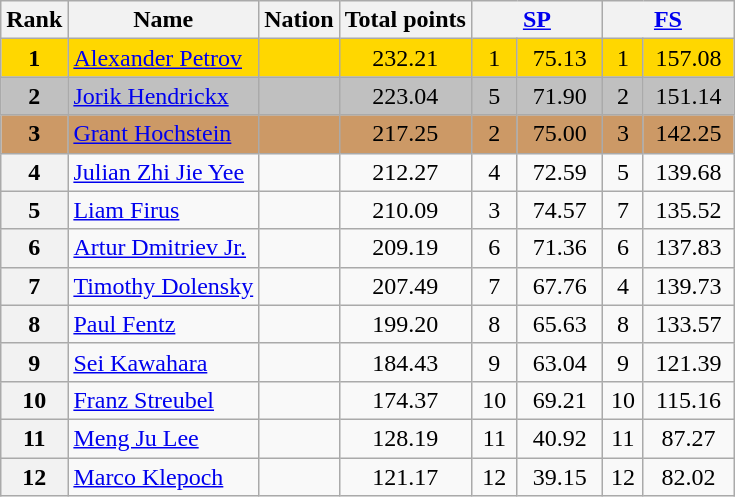<table class="wikitable sortable">
<tr>
<th>Rank</th>
<th>Name</th>
<th>Nation</th>
<th>Total points</th>
<th colspan="2" width="80px"><a href='#'>SP</a></th>
<th colspan="2" width="80px"><a href='#'>FS</a></th>
</tr>
<tr bgcolor="gold">
<td align="center"><strong>1</strong></td>
<td><a href='#'>Alexander Petrov</a></td>
<td></td>
<td align="center">232.21</td>
<td align="center">1</td>
<td align="center">75.13</td>
<td align="center">1</td>
<td align="center">157.08</td>
</tr>
<tr bgcolor="silver">
<td align="center"><strong>2</strong></td>
<td><a href='#'>Jorik Hendrickx</a></td>
<td></td>
<td align="center">223.04</td>
<td align="center">5</td>
<td align="center">71.90</td>
<td align="center">2</td>
<td align="center">151.14</td>
</tr>
<tr bgcolor="cc9966">
<td align="center"><strong>3</strong></td>
<td><a href='#'>Grant Hochstein</a></td>
<td></td>
<td align="center">217.25</td>
<td align="center">2</td>
<td align="center">75.00</td>
<td align="center">3</td>
<td align="center">142.25</td>
</tr>
<tr>
<th>4</th>
<td><a href='#'>Julian Zhi Jie Yee</a></td>
<td></td>
<td align="center">212.27</td>
<td align="center">4</td>
<td align="center">72.59</td>
<td align="center">5</td>
<td align="center">139.68</td>
</tr>
<tr>
<th>5</th>
<td><a href='#'>Liam Firus</a></td>
<td></td>
<td align="center">210.09</td>
<td align="center">3</td>
<td align="center">74.57</td>
<td align="center">7</td>
<td align="center">135.52</td>
</tr>
<tr>
<th>6</th>
<td><a href='#'>Artur Dmitriev Jr.</a></td>
<td></td>
<td align="center">209.19</td>
<td align="center">6</td>
<td align="center">71.36</td>
<td align="center">6</td>
<td align="center">137.83</td>
</tr>
<tr>
<th>7</th>
<td><a href='#'>Timothy Dolensky</a></td>
<td></td>
<td align="center">207.49</td>
<td align="center">7</td>
<td align="center">67.76</td>
<td align="center">4</td>
<td align="center">139.73</td>
</tr>
<tr>
<th>8</th>
<td><a href='#'>Paul Fentz</a></td>
<td></td>
<td align="center">199.20</td>
<td align="center">8</td>
<td align="center">65.63</td>
<td align="center">8</td>
<td align="center">133.57</td>
</tr>
<tr>
<th>9</th>
<td><a href='#'>Sei Kawahara</a></td>
<td></td>
<td align="center">184.43</td>
<td align="center">9</td>
<td align="center">63.04</td>
<td align="center">9</td>
<td align="center">121.39</td>
</tr>
<tr>
<th>10</th>
<td><a href='#'>Franz Streubel</a></td>
<td></td>
<td align="center">174.37</td>
<td align="center">10</td>
<td align="center">69.21</td>
<td align="center">10</td>
<td align="center">115.16</td>
</tr>
<tr>
<th>11</th>
<td><a href='#'>Meng Ju Lee</a></td>
<td></td>
<td align="center">128.19</td>
<td align="center">11</td>
<td align="center">40.92</td>
<td align="center">11</td>
<td align="center">87.27</td>
</tr>
<tr>
<th>12</th>
<td><a href='#'>Marco Klepoch</a></td>
<td></td>
<td align="center">121.17</td>
<td align="center">12</td>
<td align="center">39.15</td>
<td align="center">12</td>
<td align="center">82.02</td>
</tr>
</table>
